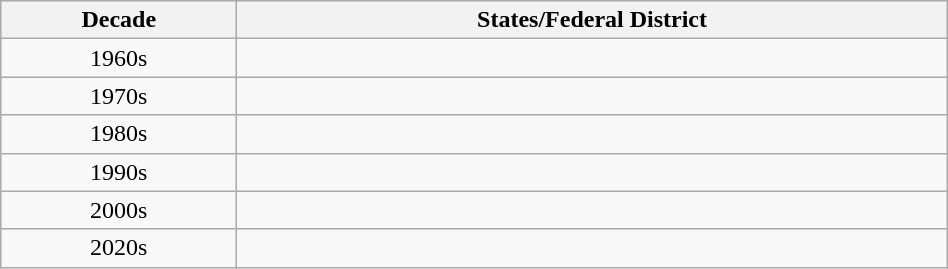<table class="wikitable" style="width:50%" style="font-size: 95%;">
<tr>
<th style="width:8em;">Decade</th>
<th style="width:25em;">States/Federal District</th>
</tr>
<tr>
<td style="text-align:center;">1960s</td>
<td></td>
</tr>
<tr>
<td style="text-align:center;">1970s</td>
<td></td>
</tr>
<tr>
<td style="text-align:center;">1980s</td>
<td></td>
</tr>
<tr>
<td style="text-align:center;">1990s</td>
<td></td>
</tr>
<tr>
<td style="text-align:center;">2000s</td>
<td></td>
</tr>
<tr>
<td style="text-align:center;">2020s</td>
<td></td>
</tr>
</table>
